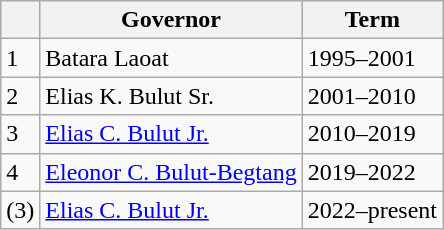<table class="wikitable sortable">
<tr>
<th></th>
<th>Governor</th>
<th>Term</th>
</tr>
<tr>
<td>1</td>
<td>Batara Laoat</td>
<td>1995–2001</td>
</tr>
<tr>
<td>2</td>
<td>Elias K. Bulut Sr.</td>
<td>2001–2010</td>
</tr>
<tr>
<td>3</td>
<td><a href='#'>Elias C. Bulut Jr.</a></td>
<td>2010–2019</td>
</tr>
<tr>
<td>4</td>
<td><a href='#'>Eleonor C. Bulut-Begtang</a></td>
<td>2019–2022</td>
</tr>
<tr>
<td>(3)</td>
<td><a href='#'>Elias C. Bulut Jr.</a></td>
<td>2022–present</td>
</tr>
</table>
